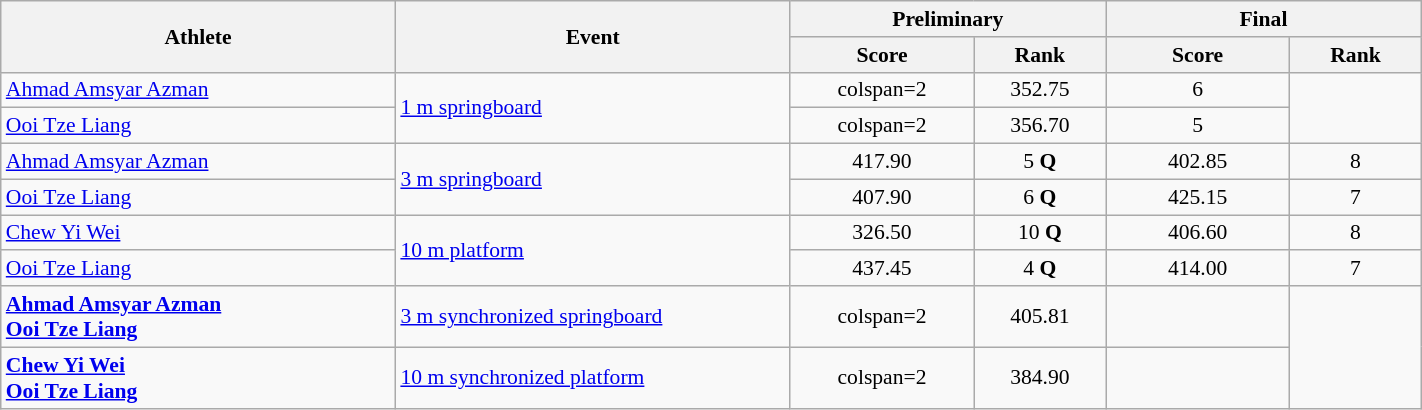<table class="wikitable" width="75%" style="text-align:center; font-size:90%;">
<tr>
<th rowspan="2" width="15%">Athlete</th>
<th rowspan="2" width="15%">Event</th>
<th colspan="2" width="12%">Preliminary</th>
<th colspan="2" width="12%">Final</th>
</tr>
<tr>
<th width="7%">Score</th>
<th>Rank</th>
<th width="7%">Score</th>
<th>Rank</th>
</tr>
<tr>
<td align=left><a href='#'>Ahmad Amsyar Azman</a></td>
<td align=left rowspan=2><a href='#'>1 m springboard</a></td>
<td>colspan=2 </td>
<td>352.75</td>
<td>6</td>
</tr>
<tr>
<td align=left><a href='#'>Ooi Tze Liang</a></td>
<td>colspan=2 </td>
<td>356.70</td>
<td>5</td>
</tr>
<tr>
<td align=left><a href='#'>Ahmad Amsyar Azman</a></td>
<td align=left rowspan=2><a href='#'>3 m springboard</a></td>
<td>417.90</td>
<td>5 <strong>Q</strong></td>
<td>402.85</td>
<td>8</td>
</tr>
<tr>
<td align=left><a href='#'>Ooi Tze Liang</a></td>
<td>407.90</td>
<td>6 <strong>Q</strong></td>
<td>425.15</td>
<td>7</td>
</tr>
<tr>
<td align=left><a href='#'>Chew Yi Wei</a></td>
<td align=left rowspan=2><a href='#'>10 m platform</a></td>
<td>326.50</td>
<td>10 <strong>Q</strong></td>
<td>406.60</td>
<td>8</td>
</tr>
<tr>
<td align=left><a href='#'>Ooi Tze Liang</a></td>
<td>437.45</td>
<td>4 <strong>Q</strong></td>
<td>414.00</td>
<td>7</td>
</tr>
<tr>
<td align=left><strong><a href='#'>Ahmad Amsyar Azman</a><br><a href='#'>Ooi Tze Liang</a></strong></td>
<td align=left><a href='#'>3 m synchronized springboard</a></td>
<td>colspan=2 </td>
<td>405.81</td>
<td></td>
</tr>
<tr>
<td align=left><strong><a href='#'>Chew Yi Wei</a><br><a href='#'>Ooi Tze Liang</a></strong></td>
<td align=left><a href='#'>10 m synchronized platform</a></td>
<td>colspan=2 </td>
<td>384.90</td>
<td></td>
</tr>
</table>
